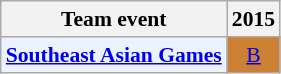<table style='font-size: 90%; text-align:center;' class='wikitable'>
<tr>
<th>Team event</th>
<th>2015</th>
</tr>
<tr>
<td bgcolor="#ECF2FF"; align="left"><strong><a href='#'>Southeast Asian Games</a></strong></td>
<td bgcolor=CD7F32><a href='#'>B</a></td>
</tr>
</table>
